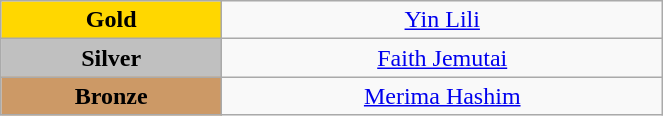<table class="wikitable" style="text-align:center; " width="35%">
<tr>
<td bgcolor="gold"><strong>Gold</strong></td>
<td><a href='#'>Yin Lili</a><br>  <small><em></em></small></td>
</tr>
<tr>
<td bgcolor="silver"><strong>Silver</strong></td>
<td><a href='#'>Faith Jemutai</a><br>  <small><em></em></small></td>
</tr>
<tr>
<td bgcolor="CC9966"><strong>Bronze</strong></td>
<td><a href='#'>Merima Hashim</a><br>  <small><em></em></small></td>
</tr>
</table>
